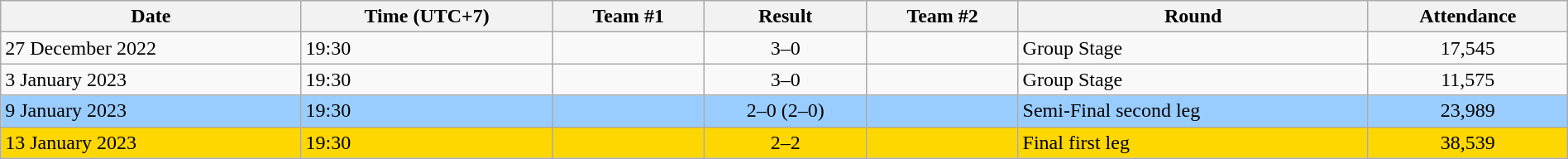<table class="wikitable" style="text-align:left; width:100%;">
<tr>
<th>Date</th>
<th>Time (UTC+7)</th>
<th>Team #1</th>
<th>Result</th>
<th>Team #2</th>
<th>Round</th>
<th>Attendance</th>
</tr>
<tr>
<td>27 December 2022</td>
<td>19:30</td>
<td></td>
<td style="text-align:center;">3–0</td>
<td></td>
<td>Group Stage</td>
<td style="text-align:center;">17,545</td>
</tr>
<tr>
<td>3 January 2023</td>
<td>19:30</td>
<td></td>
<td style="text-align:center;">3–0</td>
<td></td>
<td>Group Stage</td>
<td style="text-align:center;">11,575</td>
</tr>
<tr bgcolor=#9acdff>
<td>9 January 2023</td>
<td>19:30</td>
<td></td>
<td style="text-align:center;">2–0 (2–0)</td>
<td></td>
<td>Semi-Final second leg</td>
<td style="text-align:center;">23,989</td>
</tr>
<tr bgcolor=gold>
<td>13 January 2023</td>
<td>19:30</td>
<td></td>
<td style="text-align:center;">2–2</td>
<td></td>
<td>Final first leg</td>
<td style="text-align:center;">38,539</td>
</tr>
</table>
